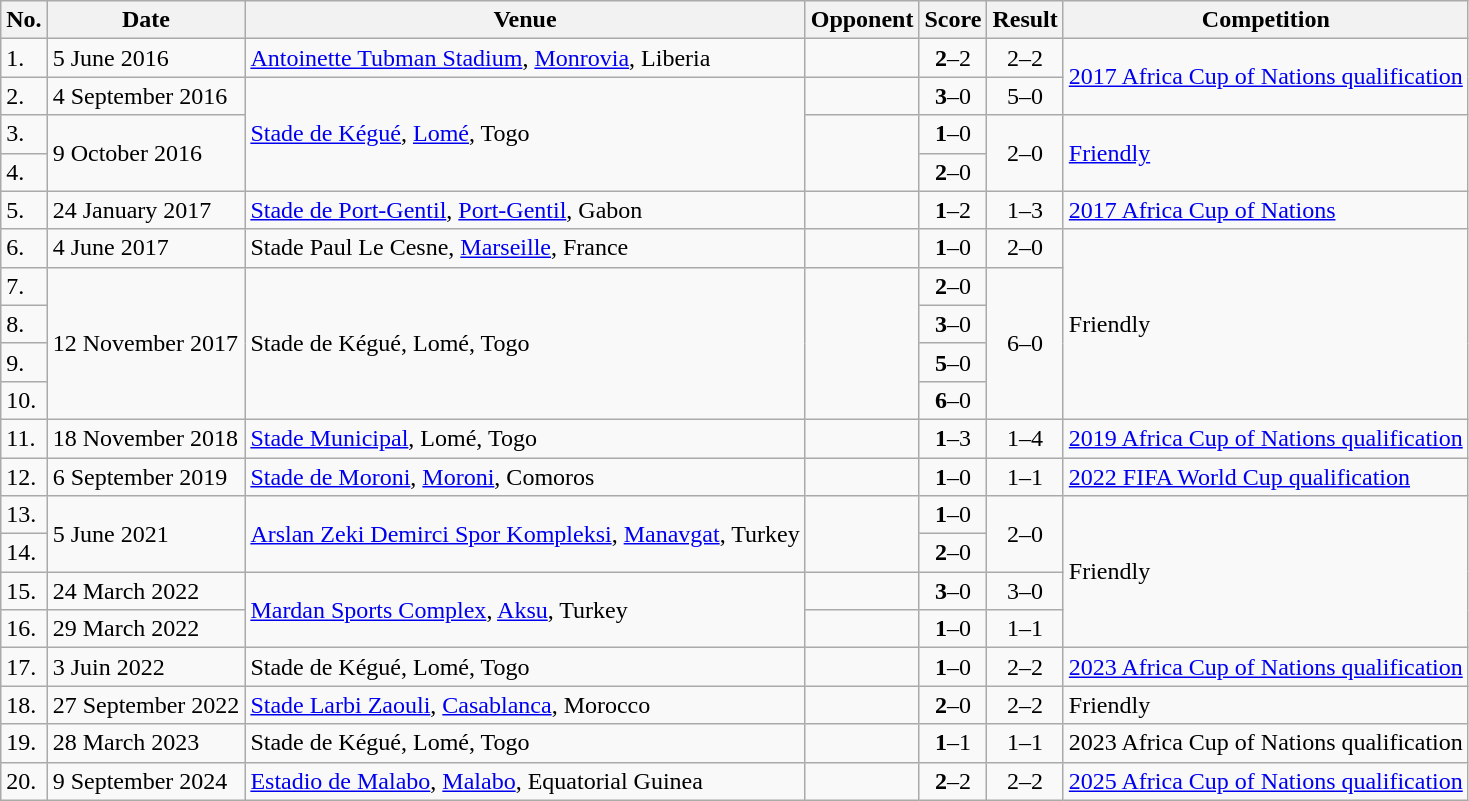<table class="wikitable plainrowheaders sortable">
<tr>
<th>No.</th>
<th>Date</th>
<th>Venue</th>
<th>Opponent</th>
<th>Score</th>
<th>Result</th>
<th>Competition</th>
</tr>
<tr>
<td>1.</td>
<td>5 June 2016</td>
<td><a href='#'>Antoinette Tubman Stadium</a>, <a href='#'>Monrovia</a>, Liberia</td>
<td></td>
<td align=center><strong>2</strong>–2</td>
<td align=center>2–2</td>
<td rowspan=2><a href='#'>2017 Africa Cup of Nations qualification</a></td>
</tr>
<tr>
<td>2.</td>
<td>4 September 2016</td>
<td rowspan=3><a href='#'>Stade de Kégué</a>, <a href='#'>Lomé</a>, Togo</td>
<td></td>
<td align=center><strong>3</strong>–0</td>
<td align=center>5–0</td>
</tr>
<tr>
<td>3.</td>
<td rowspan="2">9 October 2016</td>
<td rowspan="2"></td>
<td align=center><strong>1</strong>–0</td>
<td rowspan="2" style="text-align:center">2–0</td>
<td rowspan="2"><a href='#'>Friendly</a></td>
</tr>
<tr>
<td>4.</td>
<td align=center><strong>2</strong>–0</td>
</tr>
<tr>
<td>5.</td>
<td>24 January 2017</td>
<td><a href='#'>Stade de Port-Gentil</a>, <a href='#'>Port-Gentil</a>, Gabon</td>
<td></td>
<td align=center><strong>1</strong>–2</td>
<td align=center>1–3</td>
<td><a href='#'>2017 Africa Cup of Nations</a></td>
</tr>
<tr>
<td>6.</td>
<td>4 June 2017</td>
<td>Stade Paul Le Cesne, <a href='#'>Marseille</a>, France</td>
<td></td>
<td align=center><strong>1</strong>–0</td>
<td align=center>2–0</td>
<td rowspan=5>Friendly</td>
</tr>
<tr>
<td>7.</td>
<td rowspan=4>12 November 2017</td>
<td rowspan=4>Stade de Kégué, Lomé, Togo</td>
<td rowspan=4></td>
<td align=center><strong>2</strong>–0</td>
<td rowspan=4 align=center>6–0</td>
</tr>
<tr>
<td>8.</td>
<td align=center><strong>3</strong>–0</td>
</tr>
<tr>
<td>9.</td>
<td align=center><strong>5</strong>–0</td>
</tr>
<tr>
<td>10.</td>
<td align=center><strong>6</strong>–0</td>
</tr>
<tr>
<td>11.</td>
<td>18 November 2018</td>
<td><a href='#'>Stade Municipal</a>, Lomé, Togo</td>
<td></td>
<td align=center><strong>1</strong>–3</td>
<td align=center>1–4</td>
<td><a href='#'>2019 Africa Cup of Nations qualification</a></td>
</tr>
<tr>
<td>12.</td>
<td>6 September 2019</td>
<td><a href='#'>Stade de Moroni</a>, <a href='#'>Moroni</a>, Comoros</td>
<td></td>
<td align=center><strong>1</strong>–0</td>
<td align=center>1–1</td>
<td><a href='#'>2022 FIFA World Cup qualification</a></td>
</tr>
<tr>
<td>13.</td>
<td rowspan=2>5 June 2021</td>
<td rowspan=2><a href='#'>Arslan Zeki Demirci Spor Kompleksi</a>, <a href='#'>Manavgat</a>, Turkey</td>
<td rowspan=2></td>
<td align=center><strong>1</strong>–0</td>
<td rowspan=2 align=center>2–0</td>
<td rowspan=4>Friendly</td>
</tr>
<tr>
<td>14.</td>
<td align=center><strong>2</strong>–0</td>
</tr>
<tr>
<td>15.</td>
<td>24 March 2022</td>
<td rowspan=2><a href='#'>Mardan Sports Complex</a>, <a href='#'>Aksu</a>, Turkey</td>
<td></td>
<td align=center><strong>3</strong>–0</td>
<td align=center>3–0</td>
</tr>
<tr>
<td>16.</td>
<td>29 March 2022</td>
<td></td>
<td align=center><strong>1</strong>–0</td>
<td align=center>1–1</td>
</tr>
<tr>
<td>17.</td>
<td>3 Juin 2022</td>
<td>Stade de Kégué, Lomé, Togo</td>
<td></td>
<td align=center><strong>1</strong>–0</td>
<td align=center>2–2</td>
<td><a href='#'>2023 Africa Cup of Nations qualification</a></td>
</tr>
<tr>
<td>18.</td>
<td>27 September 2022</td>
<td><a href='#'>Stade Larbi Zaouli</a>, <a href='#'>Casablanca</a>, Morocco</td>
<td></td>
<td align=center><strong>2</strong>–0</td>
<td align=center>2–2</td>
<td>Friendly</td>
</tr>
<tr>
<td>19.</td>
<td>28 March 2023</td>
<td>Stade de Kégué, Lomé, Togo</td>
<td></td>
<td align=center><strong>1</strong>–1</td>
<td align=center>1–1</td>
<td>2023 Africa Cup of Nations qualification</td>
</tr>
<tr>
<td>20.</td>
<td>9 September 2024</td>
<td><a href='#'>Estadio de Malabo</a>, <a href='#'>Malabo</a>, Equatorial Guinea</td>
<td></td>
<td align=center><strong>2</strong>–2</td>
<td align=center>2–2</td>
<td><a href='#'>2025 Africa Cup of Nations qualification</a></td>
</tr>
</table>
